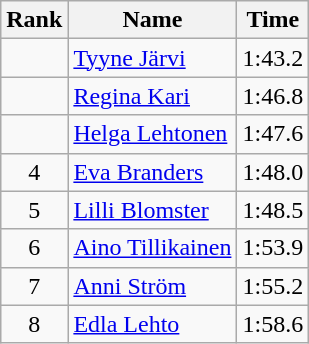<table class="wikitable" style="text-align:center">
<tr>
<th>Rank</th>
<th>Name</th>
<th>Time</th>
</tr>
<tr>
<td></td>
<td align=left><a href='#'>Tyyne Järvi</a></td>
<td>1:43.2</td>
</tr>
<tr>
<td></td>
<td align=left><a href='#'>Regina Kari</a></td>
<td>1:46.8</td>
</tr>
<tr>
<td></td>
<td align=left><a href='#'>Helga Lehtonen</a></td>
<td>1:47.6</td>
</tr>
<tr>
<td>4</td>
<td align=left><a href='#'>Eva Branders</a></td>
<td>1:48.0</td>
</tr>
<tr>
<td>5</td>
<td align=left><a href='#'>Lilli Blomster</a></td>
<td>1:48.5</td>
</tr>
<tr>
<td>6</td>
<td align=left><a href='#'>Aino Tillikainen</a></td>
<td>1:53.9</td>
</tr>
<tr>
<td>7</td>
<td align=left><a href='#'>Anni Ström</a></td>
<td>1:55.2</td>
</tr>
<tr>
<td>8</td>
<td align=left><a href='#'>Edla Lehto</a></td>
<td>1:58.6</td>
</tr>
</table>
